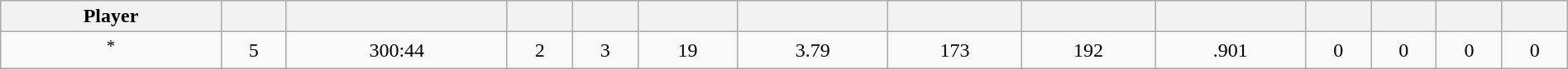<table class="wikitable sortable" style="width:100%;">
<tr style="text-align:center; background:#ddd;">
<th>Player</th>
<th></th>
<th></th>
<th></th>
<th></th>
<th></th>
<th></th>
<th></th>
<th></th>
<th></th>
<th></th>
<th></th>
<th></th>
<th></th>
</tr>
<tr style="text-align:center;">
<td style=white-space:nowrap><sup>*</sup></td>
<td>5</td>
<td>300:44</td>
<td>2</td>
<td>3</td>
<td>19</td>
<td>3.79</td>
<td>173</td>
<td>192</td>
<td>.901</td>
<td>0</td>
<td>0</td>
<td>0</td>
<td>0</td>
</tr>
</table>
